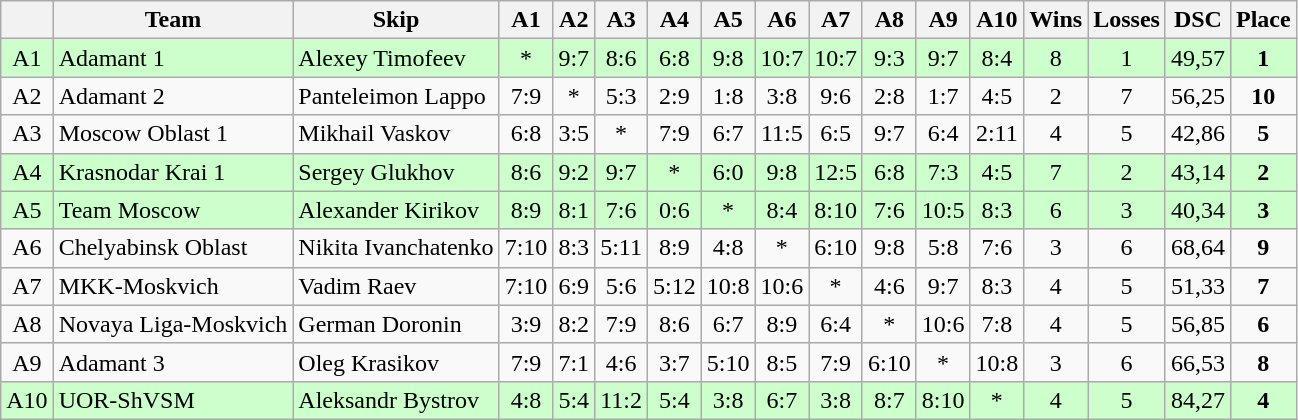<table class=wikitable style="text-align: center;">
<tr>
<th width=20></th>
<th>Team</th>
<th>Skip</th>
<th width=20>А1</th>
<th width=20>А2</th>
<th width=20>А3</th>
<th width=20>А4</th>
<th width=20>А5</th>
<th width=20>А6</th>
<th width=20>А7</th>
<th width=20>А8</th>
<th width=20>А9</th>
<th width=20>А10</th>
<th width=20>Wins</th>
<th width=20>Losses</th>
<th width=30>DSC</th>
<th width=20>Place</th>
</tr>
<tr bgcolor=#cfc>
<td>А1</td>
<td align="left">Adamant 1</td>
<td align="left">Alexey Timofeev</td>
<td>*</td>
<td>9:7</td>
<td>8:6</td>
<td>6:8</td>
<td>9:8</td>
<td>10:7</td>
<td>10:7</td>
<td>9:3</td>
<td>9:7</td>
<td>8:4</td>
<td>8</td>
<td>1</td>
<td>49,57</td>
<td><strong>1</strong></td>
</tr>
<tr>
<td>А2</td>
<td align="left">Adamant 2</td>
<td align="left">Panteleimon Lappo</td>
<td>7:9</td>
<td>*</td>
<td>5:3</td>
<td>2:9</td>
<td>1:8</td>
<td>3:8</td>
<td>9:6</td>
<td>2:8</td>
<td>1:7</td>
<td>4:5</td>
<td>2</td>
<td>7</td>
<td>56,25</td>
<td><strong>10</strong></td>
</tr>
<tr>
<td>А3</td>
<td align="left">Moscow Oblast 1</td>
<td align="left">Mikhail Vaskov</td>
<td>6:8</td>
<td>3:5</td>
<td>*</td>
<td>7:9</td>
<td>6:7</td>
<td>11:5</td>
<td>6:5</td>
<td>9:7</td>
<td>6:4</td>
<td>2:11</td>
<td>4</td>
<td>5</td>
<td>42,86</td>
<td><strong>5</strong></td>
</tr>
<tr bgcolor=#cfc>
<td>А4</td>
<td align="left">Krasnodar Krai 1</td>
<td align="left">Sergey Glukhov</td>
<td>8:6</td>
<td>9:2</td>
<td>9:7</td>
<td>*</td>
<td>6:0</td>
<td>9:8</td>
<td>12:5</td>
<td>6:8</td>
<td>7:3</td>
<td>4:5</td>
<td>7</td>
<td>2</td>
<td>43,14</td>
<td><strong>2</strong></td>
</tr>
<tr bgcolor=#cfc>
<td>А5</td>
<td align="left">Team Moscow</td>
<td align="left">Alexander Kirikov</td>
<td>8:9</td>
<td>8:1</td>
<td>7:6</td>
<td>0:6</td>
<td>*</td>
<td>8:4</td>
<td>8:10</td>
<td>7:6</td>
<td>10:5</td>
<td>8:3</td>
<td>6</td>
<td>3</td>
<td>40,34</td>
<td><strong>3</strong></td>
</tr>
<tr>
<td>А6</td>
<td align="left">Chelyabinsk Oblast</td>
<td align="left">Nikita Ivanchatenko</td>
<td>7:10</td>
<td>8:3</td>
<td>5:11</td>
<td>8:9</td>
<td>4:8</td>
<td>*</td>
<td>6:10</td>
<td>9:8</td>
<td>5:8</td>
<td>7:6</td>
<td>3</td>
<td>6</td>
<td>68,64</td>
<td><strong>9</strong></td>
</tr>
<tr>
<td>А7</td>
<td align="left">MKK-Moskvich</td>
<td align="left">Vadim Raev</td>
<td>7:10</td>
<td>6:9</td>
<td>5:6</td>
<td>5:12</td>
<td>10:8</td>
<td>10:6</td>
<td>*</td>
<td>4:6</td>
<td>9:7</td>
<td>8:3</td>
<td>4</td>
<td>5</td>
<td>51,33</td>
<td><strong>7</strong></td>
</tr>
<tr>
<td>А8</td>
<td align="left">Novaya Liga-Moskvich</td>
<td align="left">German Doronin</td>
<td>3:9</td>
<td>8:2</td>
<td>7:9</td>
<td>8:6</td>
<td>6:7</td>
<td>8:9</td>
<td>6:4</td>
<td>*</td>
<td>10:6</td>
<td>7:8</td>
<td>4</td>
<td>5</td>
<td>56,85</td>
<td><strong>6</strong></td>
</tr>
<tr>
<td>А9</td>
<td align="left">Adamant 3</td>
<td align="left">Oleg Krasikov</td>
<td>7:9</td>
<td>7:1</td>
<td>4:6</td>
<td>3:7</td>
<td>5:10</td>
<td>8:5</td>
<td>7:9</td>
<td>6:10</td>
<td>*</td>
<td>10:8</td>
<td>3</td>
<td>6</td>
<td>66,53</td>
<td><strong>8</strong></td>
</tr>
<tr bgcolor=#cfc>
<td>А10</td>
<td align="left">UOR-ShVSM</td>
<td align="left">Aleksandr Bystrov</td>
<td>4:8</td>
<td>5:4</td>
<td>11:2</td>
<td>5:4</td>
<td>3:8</td>
<td>6:7</td>
<td>3:8</td>
<td>8:7</td>
<td>8:10</td>
<td>*</td>
<td>4</td>
<td>5</td>
<td>84,27</td>
<td><strong>4</strong></td>
</tr>
</table>
